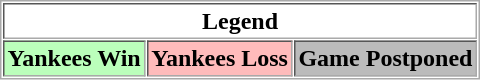<table align="center" border="1" cellpadding="2" cellspacing="1" style="border:1px solid #aaa">
<tr>
<th colspan="3">Legend</th>
</tr>
<tr>
<th bgcolor="bbffbb">Yankees Win</th>
<th bgcolor="ffbbbb">Yankees Loss</th>
<th bgcolor="bbbbbb">Game Postponed</th>
</tr>
</table>
